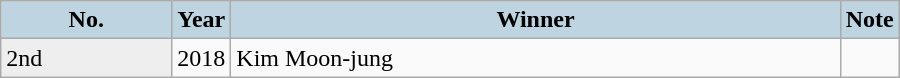<table class="wikitable" style="width:600px">
<tr>
<th style="background:#BED5E1;">No.</th>
<th style="background:#BED5E1;" width="30">Year</th>
<th style="background:#BED5E1;">Winner</th>
<th style="background:#BED5E1;" width="30">Note</th>
</tr>
<tr>
<td style="background:#eeeeee">2nd</td>
<td>2018</td>
<td>Kim Moon-jung</td>
<td></td>
</tr>
</table>
